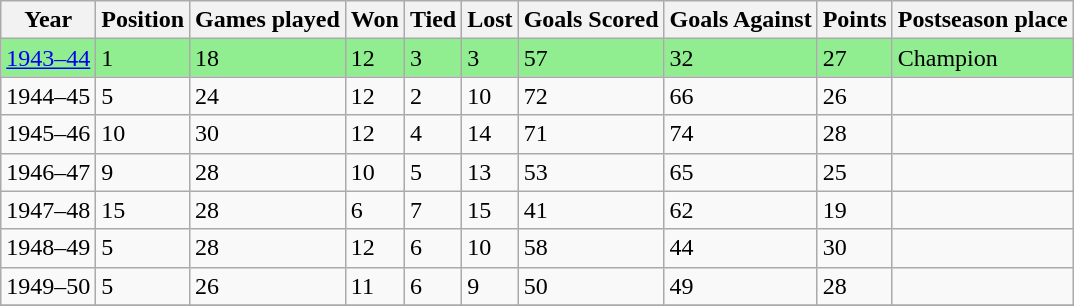<table class="wikitable">
<tr>
<th>Year</th>
<th>Position</th>
<th>Games played</th>
<th>Won</th>
<th>Tied</th>
<th>Lost</th>
<th>Goals Scored</th>
<th>Goals Against</th>
<th>Points</th>
<th>Postseason place</th>
</tr>
<tr bgcolor=lightgreen>
<td><a href='#'>1943–44</a></td>
<td>1</td>
<td>18</td>
<td>12</td>
<td>3</td>
<td>3</td>
<td>57</td>
<td>32</td>
<td>27</td>
<td>Champion</td>
</tr>
<tr>
<td>1944–45</td>
<td>5</td>
<td>24</td>
<td>12</td>
<td>2</td>
<td>10</td>
<td>72</td>
<td>66</td>
<td>26</td>
<td></td>
</tr>
<tr>
<td>1945–46</td>
<td>10</td>
<td>30</td>
<td>12</td>
<td>4</td>
<td>14</td>
<td>71</td>
<td>74</td>
<td>28</td>
<td></td>
</tr>
<tr>
<td>1946–47</td>
<td>9</td>
<td>28</td>
<td>10</td>
<td>5</td>
<td>13</td>
<td>53</td>
<td>65</td>
<td>25</td>
<td></td>
</tr>
<tr>
<td>1947–48</td>
<td>15</td>
<td>28</td>
<td>6</td>
<td>7</td>
<td>15</td>
<td>41</td>
<td>62</td>
<td>19</td>
<td></td>
</tr>
<tr>
<td>1948–49</td>
<td>5</td>
<td>28</td>
<td>12</td>
<td>6</td>
<td>10</td>
<td>58</td>
<td>44</td>
<td>30</td>
<td></td>
</tr>
<tr>
<td>1949–50</td>
<td>5</td>
<td>26</td>
<td>11</td>
<td>6</td>
<td>9</td>
<td>50</td>
<td>49</td>
<td>28</td>
<td></td>
</tr>
<tr>
</tr>
</table>
